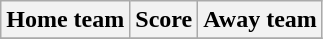<table class="wikitable" style="text-align: center">
<tr>
<th>Home team</th>
<th>Score</th>
<th>Away team</th>
</tr>
<tr>
</tr>
</table>
